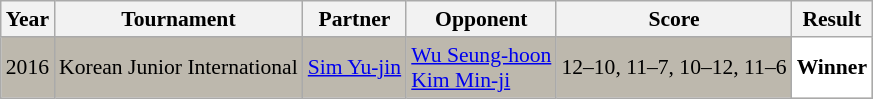<table class="sortable wikitable" style="font-size: 90%;">
<tr>
<th>Year</th>
<th>Tournament</th>
<th>Partner</th>
<th>Opponent</th>
<th>Score</th>
<th>Result</th>
</tr>
<tr style="background:#BDB8AD">
<td align="center">2016</td>
<td align="left">Korean Junior International</td>
<td align="left"> <a href='#'>Sim Yu-jin</a></td>
<td align="left"> <a href='#'>Wu Seung-hoon</a><br> <a href='#'>Kim Min-ji</a></td>
<td align="left">12–10, 11–7, 10–12, 11–6</td>
<td style="text-align:left; background:white"> <strong>Winner</strong></td>
</tr>
</table>
